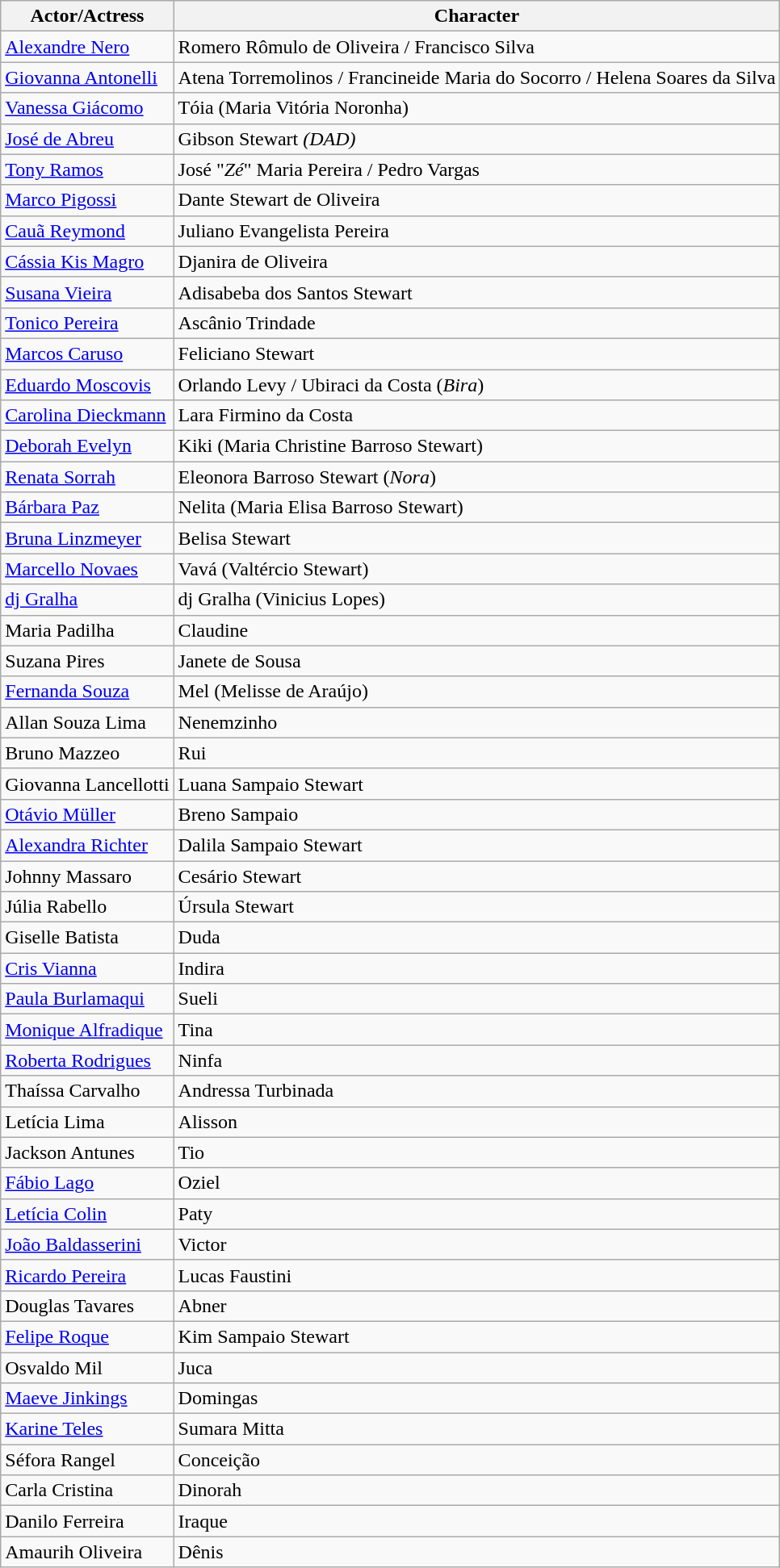<table class="wikitable sortable">
<tr>
<th>Actor/Actress</th>
<th>Character</th>
</tr>
<tr>
<td><a href='#'>Alexandre Nero</a></td>
<td>Romero Rômulo de Oliveira / Francisco Silva</td>
</tr>
<tr>
<td><a href='#'>Giovanna Antonelli</a></td>
<td>Atena Torremolinos / Francineide Maria do Socorro / Helena Soares da Silva</td>
</tr>
<tr>
<td><a href='#'>Vanessa Giácomo</a></td>
<td>Tóia (Maria Vitória Noronha)</td>
</tr>
<tr>
<td><a href='#'>José de Abreu</a></td>
<td>Gibson Stewart <em>(DAD)</em></td>
</tr>
<tr>
<td><a href='#'>Tony Ramos</a></td>
<td>José "<em>Zé</em>" Maria Pereira / Pedro Vargas</td>
</tr>
<tr>
<td><a href='#'>Marco Pigossi</a></td>
<td>Dante Stewart de Oliveira</td>
</tr>
<tr>
<td><a href='#'>Cauã Reymond</a></td>
<td>Juliano Evangelista Pereira</td>
</tr>
<tr>
<td><a href='#'>Cássia Kis Magro</a></td>
<td>Djanira de Oliveira</td>
</tr>
<tr>
<td><a href='#'>Susana Vieira</a></td>
<td>Adisabeba dos Santos Stewart</td>
</tr>
<tr>
<td><a href='#'>Tonico Pereira</a></td>
<td>Ascânio Trindade</td>
</tr>
<tr>
<td><a href='#'>Marcos Caruso</a></td>
<td>Feliciano Stewart</td>
</tr>
<tr>
<td><a href='#'>Eduardo Moscovis</a></td>
<td>Orlando Levy / Ubiraci da Costa (<em>Bira</em>)</td>
</tr>
<tr>
<td><a href='#'>Carolina Dieckmann</a></td>
<td>Lara Firmino da Costa</td>
</tr>
<tr>
<td><a href='#'>Deborah Evelyn</a></td>
<td>Kiki (Maria Christine Barroso Stewart)</td>
</tr>
<tr>
<td><a href='#'>Renata Sorrah</a></td>
<td>Eleonora Barroso Stewart (<em>Nora</em>)</td>
</tr>
<tr>
<td><a href='#'>Bárbara Paz</a></td>
<td>Nelita (Maria Elisa Barroso Stewart)</td>
</tr>
<tr>
<td><a href='#'>Bruna Linzmeyer</a></td>
<td>Belisa Stewart</td>
</tr>
<tr>
<td><a href='#'>Marcello Novaes</a></td>
<td>Vavá (Valtércio Stewart)</td>
</tr>
<tr>
<td><a href='#'>dj Gralha</a></td>
<td>dj Gralha (Vinicius Lopes)</td>
</tr>
<tr>
<td>Maria Padilha</td>
<td>Claudine</td>
</tr>
<tr>
<td>Suzana Pires</td>
<td>Janete de Sousa</td>
</tr>
<tr>
<td><a href='#'>Fernanda Souza</a></td>
<td>Mel (Melisse de Araújo)</td>
</tr>
<tr>
<td>Allan Souza Lima</td>
<td>Nenemzinho</td>
</tr>
<tr>
<td>Bruno Mazzeo</td>
<td>Rui</td>
</tr>
<tr>
<td>Giovanna Lancellotti</td>
<td>Luana Sampaio Stewart</td>
</tr>
<tr>
<td><a href='#'>Otávio Müller</a></td>
<td>Breno Sampaio</td>
</tr>
<tr>
<td><a href='#'>Alexandra Richter</a></td>
<td>Dalila Sampaio Stewart</td>
</tr>
<tr>
<td>Johnny Massaro</td>
<td>Cesário Stewart</td>
</tr>
<tr>
<td>Júlia Rabello</td>
<td>Úrsula Stewart</td>
</tr>
<tr>
<td>Giselle Batista</td>
<td>Duda</td>
</tr>
<tr>
<td><a href='#'>Cris Vianna</a></td>
<td>Indira</td>
</tr>
<tr>
<td><a href='#'>Paula Burlamaqui</a></td>
<td>Sueli</td>
</tr>
<tr>
<td><a href='#'>Monique Alfradique</a></td>
<td>Tina</td>
</tr>
<tr>
<td><a href='#'>Roberta Rodrigues</a></td>
<td>Ninfa</td>
</tr>
<tr>
<td>Thaíssa Carvalho</td>
<td>Andressa Turbinada</td>
</tr>
<tr>
<td>Letícia Lima</td>
<td>Alisson</td>
</tr>
<tr>
<td>Jackson Antunes</td>
<td>Tio</td>
</tr>
<tr>
<td><a href='#'>Fábio Lago</a></td>
<td>Oziel</td>
</tr>
<tr>
<td><a href='#'>Letícia Colin</a></td>
<td>Paty</td>
</tr>
<tr>
<td><a href='#'>João Baldasserini</a></td>
<td>Victor</td>
</tr>
<tr>
<td><a href='#'>Ricardo Pereira</a></td>
<td>Lucas Faustini</td>
</tr>
<tr>
<td>Douglas Tavares</td>
<td>Abner</td>
</tr>
<tr>
<td><a href='#'>Felipe Roque</a></td>
<td>Kim Sampaio Stewart</td>
</tr>
<tr>
<td>Osvaldo Mil</td>
<td>Juca</td>
</tr>
<tr>
<td><a href='#'>Maeve Jinkings</a></td>
<td>Domingas</td>
</tr>
<tr>
<td><a href='#'>Karine Teles</a></td>
<td>Sumara Mitta</td>
</tr>
<tr>
<td>Séfora Rangel</td>
<td>Conceição</td>
</tr>
<tr>
<td>Carla Cristina</td>
<td>Dinorah</td>
</tr>
<tr>
<td>Danilo Ferreira</td>
<td>Iraque</td>
</tr>
<tr>
<td>Amaurih Oliveira</td>
<td>Dênis</td>
</tr>
</table>
